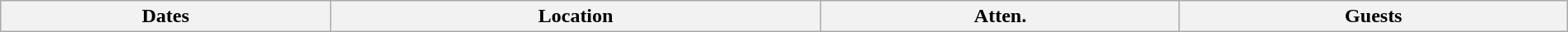<table class="wikitable" width="100%">
<tr>
<th>Dates</th>
<th>Location</th>
<th>Atten.</th>
<th>Guests<br>













</th>
</tr>
</table>
